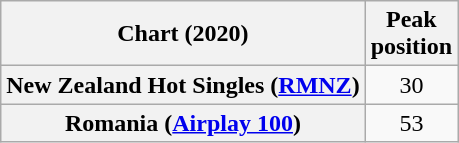<table class="wikitable plainrowheaders" style="text-align:center">
<tr>
<th scope="col">Chart (2020)</th>
<th scope="col">Peak<br>position</th>
</tr>
<tr>
<th scope="row">New Zealand Hot Singles (<a href='#'>RMNZ</a>)</th>
<td>30</td>
</tr>
<tr>
<th scope="row">Romania (<a href='#'>Airplay 100</a>)</th>
<td>53</td>
</tr>
</table>
